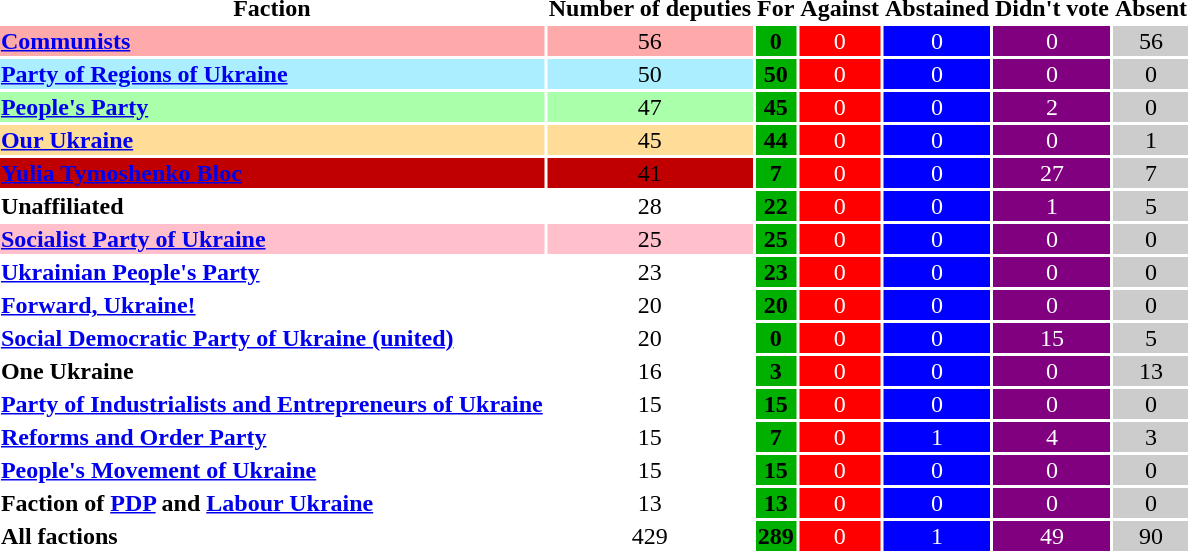<table align="center" class="standard">
<tr>
<th>Faction</th>
<th>Number of deputies</th>
<th><strong>For</strong></th>
<th>Against</th>
<th>Abstained</th>
<th>Didn't vote</th>
<th>Absent</th>
</tr>
<tr ---->
<td bgcolor=#FFAAAA><strong><a href='#'>Communists</a></strong></td>
<td align=center bgcolor=#FFAAAA>56</td>
<td align=center bgcolor=#00B000><strong>0</strong></td>
<td align=center bgcolor=red style="color:white;">0</td>
<td align=center bgcolor=blue style="color:white;">0</td>
<td align=center bgcolor=purple style="color:white;">0</td>
<td align=center bgcolor=#cccccc>56</td>
</tr>
<tr ---->
<td bgcolor=#AAEEFF><strong><a href='#'>Party of Regions of Ukraine</a></strong></td>
<td align=center bgcolor=#AAEEFF>50</td>
<td align=center bgcolor=#00B000><strong>50</strong></td>
<td align=center bgcolor=red style="color:white;">0</td>
<td align=center bgcolor=blue style="color:white;">0</td>
<td align=center bgcolor=purple style="color:white;">0</td>
<td align=center bgcolor=#cccccc>0</td>
</tr>
<tr ---->
<td bgcolor=#AAFFAA><strong><a href='#'>People's Party</a></strong></td>
<td align=center bgcolor=#AAFFAA>47</td>
<td align=center bgcolor=#00B000><strong>45</strong></td>
<td align=center bgcolor=red style="color:white;">0</td>
<td align=center bgcolor=blue style="color:white;">0</td>
<td align=center bgcolor=purple style="color:white;">2</td>
<td align=center bgcolor=#cccccc>0</td>
</tr>
<tr ---->
<td bgcolor=#FFDD99><strong><a href='#'>Our Ukraine</a></strong></td>
<td align=center bgcolor=#FFDD99>45</td>
<td align=center bgcolor=#00B000><strong>44</strong></td>
<td align=center bgcolor=red style="color:white;">0</td>
<td align=center bgcolor=blue style="color:white;">0</td>
<td align=center bgcolor=purple style="color:white;">0</td>
<td align=center bgcolor=#cccccc>1</td>
</tr>
<tr ---->
<td bgcolor=#crimson><strong><a href='#'>Yulia Tymoshenko Bloc</a></strong></td>
<td align=center bgcolor=#crimson>41</td>
<td align=center bgcolor=#00B000><strong>7</strong></td>
<td align=center bgcolor=red style="color:white;">0</td>
<td align=center bgcolor=blue style="color:white;">0</td>
<td align=center bgcolor=purple style="color:white;">27</td>
<td align=center bgcolor=#cccccc>7</td>
</tr>
<tr ---->
<td bgcolor=white><strong>Unaffiliated</strong></td>
<td align=center bgcolor=white>28</td>
<td align=center bgcolor=#00B000><strong>22</strong></td>
<td align=center bgcolor=red style="color:white;">0</td>
<td align=center bgcolor=blue style="color:white;">0</td>
<td align=center bgcolor=purple style="color:white;">1</td>
<td align=center bgcolor=#cccccc>5</td>
</tr>
<tr ---->
<td bgcolor=pink><strong><a href='#'>Socialist Party of Ukraine</a></strong></td>
<td align=center bgcolor=pink>25</td>
<td align=center bgcolor=#00B000><strong>25</strong></td>
<td align=center bgcolor=red style="color:white;">0</td>
<td align=center bgcolor=blue style="color:white;">0</td>
<td align=center bgcolor=purple style="color:white;">0</td>
<td align=center bgcolor=#cccccc>0</td>
</tr>
<tr ---->
<td bgcolor=white><strong><a href='#'>Ukrainian People's Party</a></strong></td>
<td align=center bgcolor=white>23</td>
<td align=center bgcolor=#00B000><strong>23</strong></td>
<td align=center bgcolor=red style="color:white;">0</td>
<td align=center bgcolor=blue style="color:white;">0</td>
<td align=center bgcolor=purple style="color:white;">0</td>
<td align=center bgcolor=#cccccc>0</td>
</tr>
<tr ---->
<td bgcolor=white><strong><a href='#'>Forward, Ukraine!</a></strong></td>
<td align=center bgcolor=white>20</td>
<td align=center bgcolor=#00B000><strong>20</strong></td>
<td align=center bgcolor=red style="color:white;">0</td>
<td align=center bgcolor=blue style="color:white;">0</td>
<td align=center bgcolor=purple style="color:white;">0</td>
<td align=center bgcolor=#cccccc>0</td>
</tr>
<tr ---->
<td bgcolor=white><strong><a href='#'>Social Democratic Party of Ukraine (united)</a></strong></td>
<td align=center bgcolor=white>20</td>
<td align=center bgcolor=#00B000><strong>0</strong></td>
<td align=center bgcolor=red style="color:white;">0</td>
<td align=center bgcolor=blue style="color:white;">0</td>
<td align=center bgcolor=purple style="color:white;">15</td>
<td align=center bgcolor=#cccccc>5</td>
</tr>
<tr ---->
<td bgcolor=white><strong>One Ukraine</strong></td>
<td align=center bgcolor=white>16</td>
<td align=center bgcolor=#00B000><strong>3</strong></td>
<td align=center bgcolor=red style="color:white;">0</td>
<td align=center bgcolor=blue style="color:white;">0</td>
<td align=center bgcolor=purple style="color:white;">0</td>
<td align=center bgcolor=#cccccc>13</td>
</tr>
<tr ---->
<td bgcolor=white><strong><a href='#'>Party of Industrialists and Entrepreneurs of Ukraine</a></strong></td>
<td align=center bgcolor=white>15</td>
<td align=center bgcolor=#00B000><strong>15</strong></td>
<td align=center bgcolor=red style="color:white;">0</td>
<td align=center bgcolor=blue style="color:white;">0</td>
<td align=center bgcolor=purple style="color:white;">0</td>
<td align=center bgcolor=#cccccc>0</td>
</tr>
<tr ---->
<td bgcolor=white><strong><a href='#'>Reforms and Order Party</a></strong></td>
<td align=center bgcolor=white>15</td>
<td align=center bgcolor=#00B000><strong>7</strong></td>
<td align=center bgcolor=red style="color:white;">0</td>
<td align=center bgcolor=blue style="color:white;">1</td>
<td align=center bgcolor=purple style="color:white;">4</td>
<td align=center bgcolor=#cccccc>3</td>
</tr>
<tr ---->
<td bgcolor=white><strong><a href='#'>People's Movement of Ukraine</a></strong></td>
<td align=center bgcolor=white>15</td>
<td align=center bgcolor=#00B000><strong>15</strong></td>
<td align=center bgcolor=red style="color:white;">0</td>
<td align=center bgcolor=blue style="color:white;">0</td>
<td align=center bgcolor=purple style="color:white;">0</td>
<td align=center bgcolor=#cccccc>0</td>
</tr>
<tr ---->
<td bgcolor=white><strong>Faction of <a href='#'>PDP</a> and <a href='#'>Labour Ukraine</a></strong></td>
<td align=center bgcolor=white>13</td>
<td align=center bgcolor=#00B000><strong>13</strong></td>
<td align=center bgcolor=red style="color:white;">0</td>
<td align=center bgcolor=blue style="color:white;">0</td>
<td align=center bgcolor=purple style="color:white;">0</td>
<td align=center bgcolor=#cccccc>0</td>
</tr>
<tr ---->
<td><strong>All factions</strong></td>
<td align=center>429</td>
<td align=center bgcolor=#00B000><strong>289</strong></td>
<td align=center bgcolor=red style="color:white;">0</td>
<td align=center bgcolor=blue style="color:white;">1</td>
<td align=center bgcolor=purple style="color:white;">49</td>
<td align=center bgcolor=#cccccc>90</td>
</tr>
</table>
